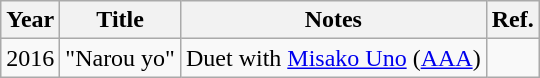<table class="wikitable">
<tr>
<th>Year</th>
<th>Title</th>
<th>Notes</th>
<th>Ref.</th>
</tr>
<tr>
<td>2016</td>
<td>"Narou yo"</td>
<td>Duet with <a href='#'>Misako Uno</a> (<a href='#'>AAA</a>)</td>
<td></td>
</tr>
</table>
